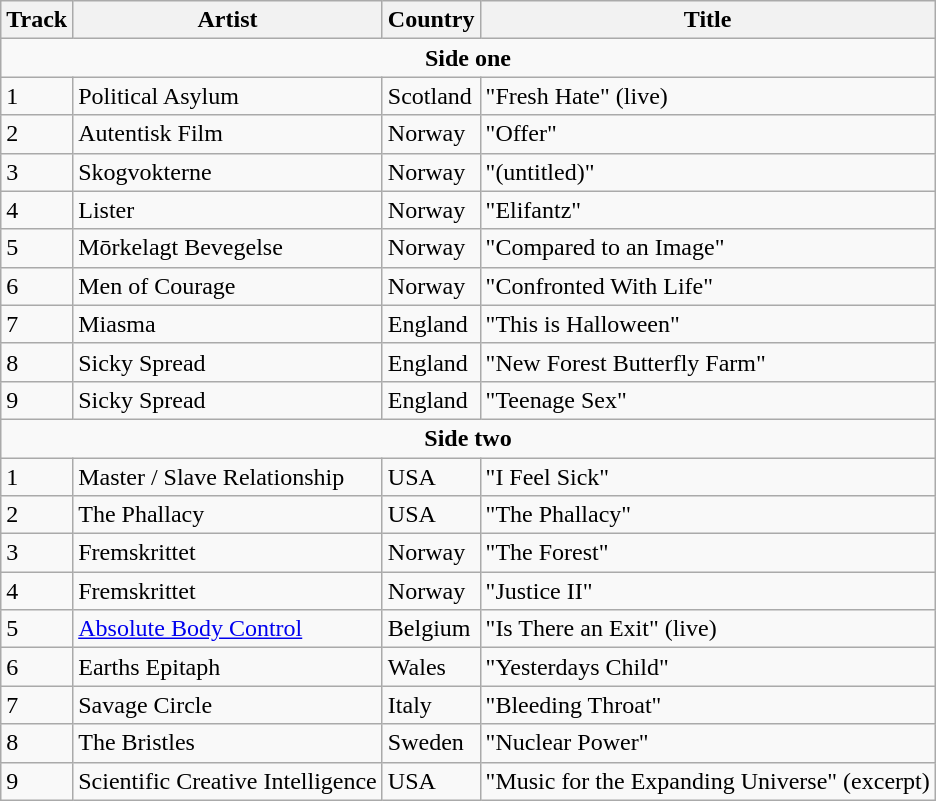<table class="wikitable">
<tr>
<th>Track</th>
<th>Artist</th>
<th>Country</th>
<th>Title</th>
</tr>
<tr>
<td colspan="4" align="center"><strong>Side one</strong></td>
</tr>
<tr>
<td>1</td>
<td>Political Asylum</td>
<td>Scotland</td>
<td>"Fresh Hate" (live)</td>
</tr>
<tr>
<td>2</td>
<td>Autentisk Film</td>
<td>Norway</td>
<td>"Offer"</td>
</tr>
<tr>
<td>3</td>
<td>Skogvokterne</td>
<td>Norway</td>
<td>"(untitled)"</td>
</tr>
<tr>
<td>4</td>
<td>Lister</td>
<td>Norway</td>
<td>"Elifantz"</td>
</tr>
<tr>
<td>5</td>
<td>Mōrkelagt Bevegelse</td>
<td>Norway</td>
<td>"Compared to an Image"</td>
</tr>
<tr>
<td>6</td>
<td>Men of Courage</td>
<td>Norway</td>
<td>"Confronted With Life"</td>
</tr>
<tr>
<td>7</td>
<td>Miasma</td>
<td>England</td>
<td>"This is Halloween"</td>
</tr>
<tr>
<td>8</td>
<td>Sicky Spread</td>
<td>England</td>
<td>"New Forest Butterfly Farm"</td>
</tr>
<tr>
<td>9</td>
<td>Sicky Spread</td>
<td>England</td>
<td>"Teenage Sex"</td>
</tr>
<tr>
<td colspan="4" align="center"><strong>Side two</strong></td>
</tr>
<tr>
<td>1</td>
<td>Master / Slave Relationship</td>
<td>USA</td>
<td>"I Feel Sick"</td>
</tr>
<tr>
<td>2</td>
<td>The Phallacy</td>
<td>USA</td>
<td>"The Phallacy"</td>
</tr>
<tr>
<td>3</td>
<td>Fremskrittet</td>
<td>Norway</td>
<td>"The Forest"</td>
</tr>
<tr>
<td>4</td>
<td>Fremskrittet</td>
<td>Norway</td>
<td>"Justice II"</td>
</tr>
<tr>
<td>5</td>
<td><a href='#'>Absolute Body Control</a></td>
<td>Belgium</td>
<td>"Is There an Exit" (live)</td>
</tr>
<tr>
<td>6</td>
<td>Earths Epitaph</td>
<td>Wales</td>
<td>"Yesterdays Child"</td>
</tr>
<tr>
<td>7</td>
<td>Savage Circle</td>
<td>Italy</td>
<td>"Bleeding Throat"</td>
</tr>
<tr>
<td>8</td>
<td>The Bristles</td>
<td>Sweden</td>
<td>"Nuclear Power"</td>
</tr>
<tr>
<td>9</td>
<td>Scientific Creative Intelligence</td>
<td>USA</td>
<td>"Music for the Expanding Universe" (excerpt)</td>
</tr>
</table>
